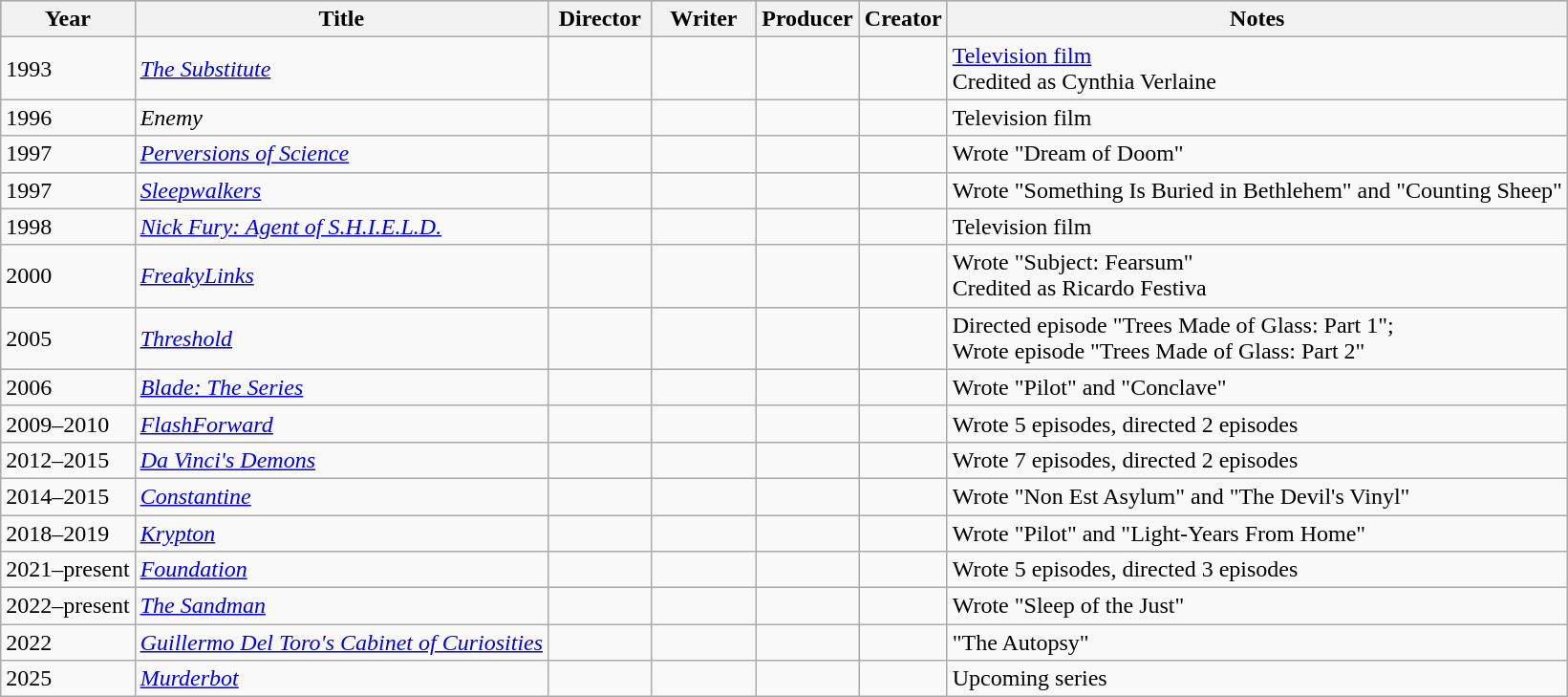<table class="wikitable">
<tr style="background:#b0c4de; text-align:center;">
<th>Year</th>
<th>Title</th>
<th width=65>Director</th>
<th width=65>Writer</th>
<th width=65>Producer</th>
<th>Creator</th>
<th>Notes</th>
</tr>
<tr>
<td>1993</td>
<td><em><a href='#'>The Substitute</a></em></td>
<td></td>
<td></td>
<td></td>
<td></td>
<td><a href='#'>Television film</a><br>Credited as Cynthia Verlaine</td>
</tr>
<tr>
<td>1996</td>
<td><em>Enemy</em></td>
<td></td>
<td></td>
<td></td>
<td></td>
<td>Television film</td>
</tr>
<tr>
<td>1997</td>
<td><em><a href='#'>Perversions of Science</a></em></td>
<td></td>
<td></td>
<td></td>
<td></td>
<td>Wrote "Dream of Doom"</td>
</tr>
<tr>
<td>1997</td>
<td><em><a href='#'>Sleepwalkers</a></em></td>
<td></td>
<td></td>
<td></td>
<td></td>
<td>Wrote "Something Is Buried in Bethlehem" and "Counting Sheep"</td>
</tr>
<tr>
<td>1998</td>
<td><em><a href='#'>Nick Fury: Agent of S.H.I.E.L.D.</a></em></td>
<td></td>
<td></td>
<td></td>
<td></td>
<td>Television film</td>
</tr>
<tr>
<td>2000</td>
<td><em><a href='#'>FreakyLinks</a></em></td>
<td></td>
<td></td>
<td></td>
<td></td>
<td>Wrote "Subject: Fearsum"<br>Credited as Ricardo Festiva</td>
</tr>
<tr>
<td>2005</td>
<td><em><a href='#'>Threshold</a></em></td>
<td></td>
<td></td>
<td></td>
<td></td>
<td>Directed episode "Trees Made of Glass: Part 1";<br>Wrote episode "Trees Made of Glass: Part 2"</td>
</tr>
<tr>
<td>2006</td>
<td><em><a href='#'>Blade: The Series</a></em></td>
<td></td>
<td></td>
<td></td>
<td></td>
<td>Wrote "Pilot" and "Conclave"</td>
</tr>
<tr>
<td>2009–2010</td>
<td><em><a href='#'>FlashForward</a></em></td>
<td></td>
<td></td>
<td></td>
<td></td>
<td>Wrote 5 episodes, directed 2 episodes</td>
</tr>
<tr>
<td>2012–2015</td>
<td><em><a href='#'>Da Vinci's Demons</a></em></td>
<td></td>
<td></td>
<td></td>
<td></td>
<td>Wrote 7 episodes, directed 2 episodes</td>
</tr>
<tr>
<td>2014–2015</td>
<td><em><a href='#'>Constantine</a></em></td>
<td></td>
<td></td>
<td></td>
<td></td>
<td>Wrote "Non Est Asylum" and "The Devil's Vinyl"</td>
</tr>
<tr>
<td>2018–2019</td>
<td><em><a href='#'>Krypton</a></em></td>
<td></td>
<td></td>
<td></td>
<td></td>
<td>Wrote "Pilot" and "Light-Years From Home"</td>
</tr>
<tr>
<td>2021–present</td>
<td><em><a href='#'>Foundation</a></em></td>
<td></td>
<td></td>
<td></td>
<td></td>
<td>Wrote 5 episodes, directed 3 episodes</td>
</tr>
<tr>
<td>2022–present</td>
<td><a href='#'><em>The Sandman</em></a></td>
<td></td>
<td></td>
<td></td>
<td></td>
<td>Wrote "Sleep of the Just"</td>
</tr>
<tr>
<td>2022</td>
<td><em><a href='#'>Guillermo Del Toro's Cabinet of Curiosities</a></em></td>
<td></td>
<td></td>
<td></td>
<td></td>
<td>"The Autopsy"</td>
</tr>
<tr>
<td>2025</td>
<td><em><a href='#'>Murderbot</a></em></td>
<td></td>
<td></td>
<td></td>
<td></td>
<td>Upcoming series</td>
</tr>
</table>
